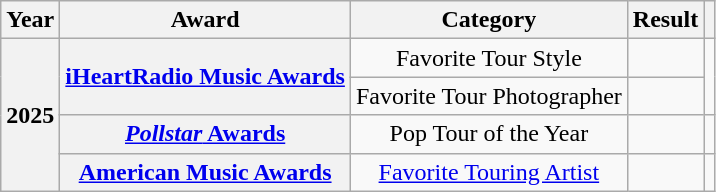<table class="wikitable sortable plainrowheaders" style="text-align:center">
<tr>
<th scope="col">Year</th>
<th scope="col">Award</th>
<th scope="col">Category</th>
<th scope="col">Result</th>
<th class="unsortable"></th>
</tr>
<tr>
<th scope="row" rowspan="5">2025</th>
<th scope="row" rowspan="2"><a href='#'>iHeartRadio Music Awards</a></th>
<td>Favorite Tour Style</td>
<td></td>
<td style="text-align:center" rowspan="2"></td>
</tr>
<tr>
<td>Favorite Tour Photographer</td>
<td></td>
</tr>
<tr>
<th scope="row"><a href='#'><em>Pollstar</em> Awards</a></th>
<td>Pop Tour of the Year</td>
<td></td>
<td style="text-align:center;"></td>
</tr>
<tr>
<th rowspan="2" scope="row"><a href='#'>American Music Awards</a></th>
<td><a href='#'>Favorite Touring Artist</a></td>
<td></td>
<td rowspan="2" style="text-align:center"></td>
</tr>
</table>
